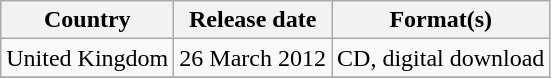<table class="wikitable plainrowheaders">
<tr>
<th scope="col">Country</th>
<th scope="col">Release date</th>
<th scope="col">Format(s)</th>
</tr>
<tr>
<td>United Kingdom</td>
<td>26 March 2012</td>
<td>CD, digital download</td>
</tr>
<tr>
</tr>
</table>
